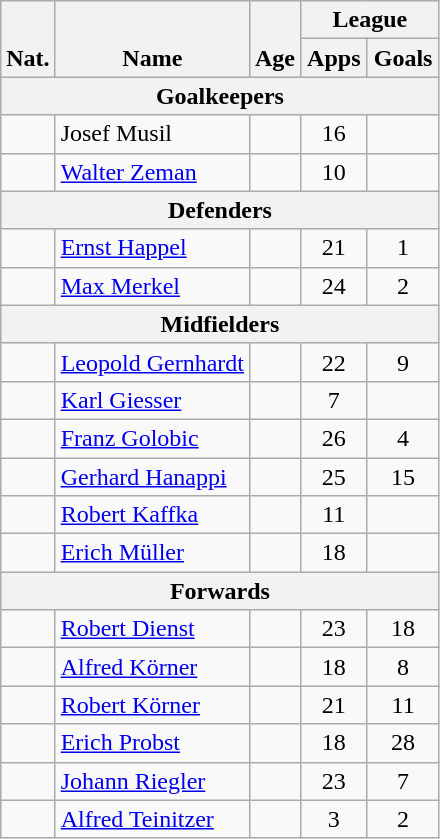<table class="wikitable" style="text-align:center">
<tr>
<th rowspan="2" valign="bottom">Nat.</th>
<th rowspan="2" valign="bottom">Name</th>
<th rowspan="2" valign="bottom">Age</th>
<th colspan="2" width="85">League</th>
</tr>
<tr>
<th>Apps</th>
<th>Goals</th>
</tr>
<tr>
<th colspan=20>Goalkeepers</th>
</tr>
<tr>
<td></td>
<td align="left">Josef Musil</td>
<td></td>
<td>16</td>
<td></td>
</tr>
<tr>
<td></td>
<td align="left"><a href='#'>Walter Zeman</a></td>
<td></td>
<td>10</td>
<td></td>
</tr>
<tr>
<th colspan=20>Defenders</th>
</tr>
<tr>
<td></td>
<td align="left"><a href='#'>Ernst Happel</a></td>
<td></td>
<td>21</td>
<td>1</td>
</tr>
<tr>
<td></td>
<td align="left"><a href='#'>Max Merkel</a></td>
<td></td>
<td>24</td>
<td>2</td>
</tr>
<tr>
<th colspan=20>Midfielders</th>
</tr>
<tr>
<td></td>
<td align="left"><a href='#'>Leopold Gernhardt</a></td>
<td></td>
<td>22</td>
<td>9</td>
</tr>
<tr>
<td></td>
<td align="left"><a href='#'>Karl Giesser</a></td>
<td></td>
<td>7</td>
<td></td>
</tr>
<tr>
<td></td>
<td align="left"><a href='#'>Franz Golobic</a></td>
<td></td>
<td>26</td>
<td>4</td>
</tr>
<tr>
<td></td>
<td align="left"><a href='#'>Gerhard Hanappi</a></td>
<td></td>
<td>25</td>
<td>15</td>
</tr>
<tr>
<td></td>
<td align="left"><a href='#'>Robert Kaffka</a></td>
<td></td>
<td>11</td>
<td></td>
</tr>
<tr>
<td></td>
<td align="left"><a href='#'>Erich Müller</a></td>
<td></td>
<td>18</td>
<td></td>
</tr>
<tr>
<th colspan=20>Forwards</th>
</tr>
<tr>
<td></td>
<td align="left"><a href='#'>Robert Dienst</a></td>
<td></td>
<td>23</td>
<td>18</td>
</tr>
<tr>
<td></td>
<td align="left"><a href='#'>Alfred Körner</a></td>
<td></td>
<td>18</td>
<td>8</td>
</tr>
<tr>
<td></td>
<td align="left"><a href='#'>Robert Körner</a></td>
<td></td>
<td>21</td>
<td>11</td>
</tr>
<tr>
<td></td>
<td align="left"><a href='#'>Erich Probst</a></td>
<td></td>
<td>18</td>
<td>28</td>
</tr>
<tr>
<td></td>
<td align="left"><a href='#'>Johann Riegler</a></td>
<td></td>
<td>23</td>
<td>7</td>
</tr>
<tr>
<td></td>
<td align="left"><a href='#'>Alfred Teinitzer</a></td>
<td></td>
<td>3</td>
<td>2</td>
</tr>
</table>
